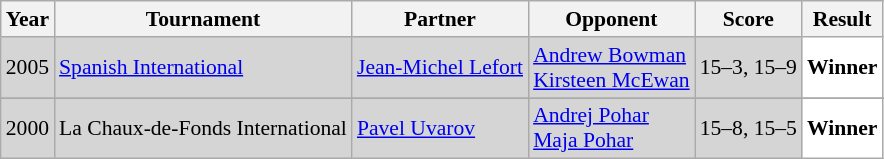<table class="sortable wikitable" style="font-size: 90%;">
<tr>
<th>Year</th>
<th>Tournament</th>
<th>Partner</th>
<th>Opponent</th>
<th>Score</th>
<th>Result</th>
</tr>
<tr style="background:#D5D5D5">
<td align="center">2005</td>
<td align="left"><a href='#'>Spanish International</a></td>
<td align="left"> <a href='#'>Jean-Michel Lefort</a></td>
<td align="left"> <a href='#'>Andrew Bowman</a><br> <a href='#'>Kirsteen McEwan</a></td>
<td align="left">15–3, 15–9</td>
<td style="text-align:left; background:white"> <strong>Winner</strong></td>
</tr>
<tr>
</tr>
<tr style="background:#D5D5D5">
<td align="center">2000</td>
<td align="left">La Chaux-de-Fonds International</td>
<td align="left"> <a href='#'>Pavel Uvarov</a></td>
<td align="left"> <a href='#'>Andrej Pohar</a><br> <a href='#'>Maja Pohar</a></td>
<td align="left">15–8, 15–5</td>
<td style="text-align:left; background:white"> <strong>Winner</strong></td>
</tr>
</table>
